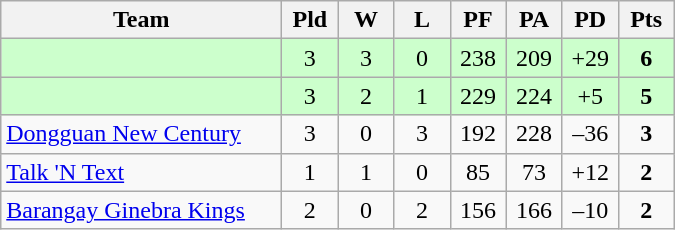<table class="wikitable" style="text-align:center;">
<tr>
<th width=180>Team</th>
<th width=30>Pld</th>
<th width=30>W</th>
<th width=30>L</th>
<th width=30>PF</th>
<th width=30>PA</th>
<th width=30>PD</th>
<th width=30>Pts</th>
</tr>
<tr bgcolor=#ccffcc>
<td align="left"></td>
<td>3</td>
<td>3</td>
<td>0</td>
<td>238</td>
<td>209</td>
<td>+29</td>
<td><strong>6</strong></td>
</tr>
<tr bgcolor=#ccffcc>
<td align="left"></td>
<td>3</td>
<td>2</td>
<td>1</td>
<td>229</td>
<td>224</td>
<td>+5</td>
<td><strong>5</strong></td>
</tr>
<tr>
<td align="left"> <a href='#'>Dongguan New Century</a></td>
<td>3</td>
<td>0</td>
<td>3</td>
<td>192</td>
<td>228</td>
<td>–36</td>
<td><strong>3</strong></td>
</tr>
<tr>
<td align="left"> <a href='#'>Talk 'N Text</a></td>
<td>1</td>
<td>1</td>
<td>0</td>
<td>85</td>
<td>73</td>
<td>+12</td>
<td><strong>2</strong></td>
</tr>
<tr>
<td align="left"> <a href='#'>Barangay Ginebra Kings</a></td>
<td>2</td>
<td>0</td>
<td>2</td>
<td>156</td>
<td>166</td>
<td>–10</td>
<td><strong>2</strong></td>
</tr>
</table>
